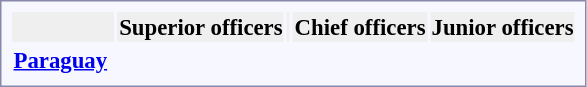<table style="border:1px solid #8888aa; background-color:#f7f8ff; padding:5px; font-size:95%; margin: 0px 12px 12px 0px;">
<tr style="text-align:center; background:#efefef;">
<th colspan=3></th>
<th colspan=6>Superior officers</th>
<th colspan=2></th>
<th colspan=6>Chief officers</th>
<th colspan=20>Junior officers</th>
</tr>
<tr style="text-align:center;">
<td rowspan=2> <strong><a href='#'>Paraguay</a></strong></td>
<td colspan=2 rowspan=2></td>
<td colspan=2></td>
<td colspan=2></td>
<td colspan=2></td>
<td colspan=2 rowspan=2></td>
<td colspan=2></td>
<td colspan=2></td>
<td colspan=2></td>
<td colspan=2></td>
<td colspan=3></td>
<td colspan=3></td>
<td colspan=12></td>
</tr>
<tr style="text-align:center;">
<td colspan=2></td>
<td colspan=2></td>
<td colspan=2></td>
<td colspan=2></td>
<td colspan=2></td>
<td colspan=2></td>
<td colspan=2></td>
<td colspan=3></td>
<td colspan=3></td>
<td colspan=12></td>
</tr>
</table>
